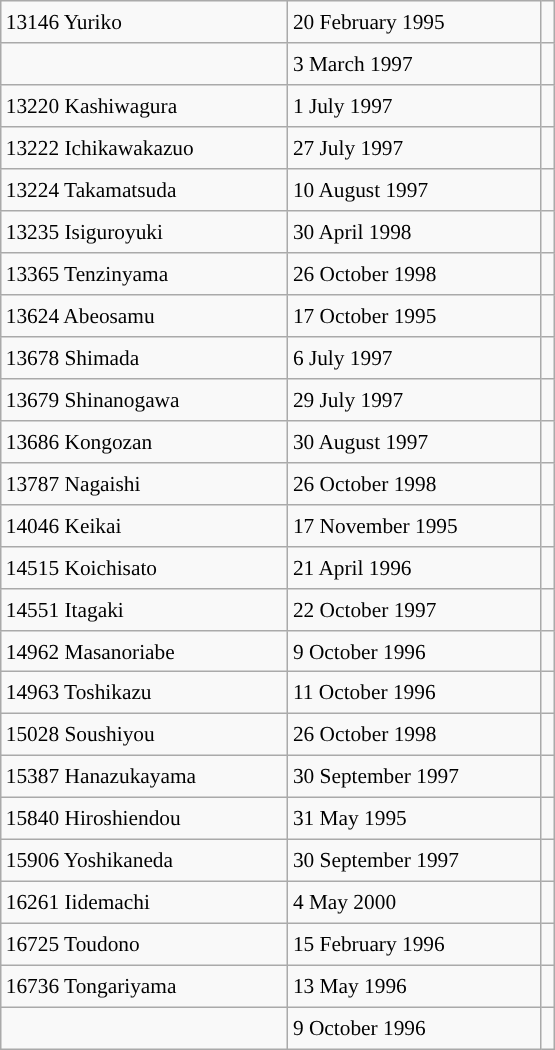<table class="wikitable" style="font-size: 89%; float: left; width: 26em; margin-right: 1em; height: 700px;">
<tr>
<td>13146 Yuriko</td>
<td>20 February 1995</td>
<td></td>
</tr>
<tr>
<td></td>
<td>3 March 1997</td>
<td></td>
</tr>
<tr>
<td>13220 Kashiwagura</td>
<td>1 July 1997</td>
<td></td>
</tr>
<tr>
<td>13222 Ichikawakazuo</td>
<td>27 July 1997</td>
<td></td>
</tr>
<tr>
<td>13224 Takamatsuda</td>
<td>10 August 1997</td>
<td></td>
</tr>
<tr>
<td>13235 Isiguroyuki</td>
<td>30 April 1998</td>
<td></td>
</tr>
<tr>
<td>13365 Tenzinyama</td>
<td>26 October 1998</td>
<td></td>
</tr>
<tr>
<td>13624 Abeosamu</td>
<td>17 October 1995</td>
<td></td>
</tr>
<tr>
<td>13678 Shimada</td>
<td>6 July 1997</td>
<td></td>
</tr>
<tr>
<td>13679 Shinanogawa</td>
<td>29 July 1997</td>
<td></td>
</tr>
<tr>
<td>13686 Kongozan</td>
<td>30 August 1997</td>
<td></td>
</tr>
<tr>
<td>13787 Nagaishi</td>
<td>26 October 1998</td>
<td></td>
</tr>
<tr>
<td>14046 Keikai</td>
<td>17 November 1995</td>
<td></td>
</tr>
<tr>
<td>14515 Koichisato</td>
<td>21 April 1996</td>
<td></td>
</tr>
<tr>
<td>14551 Itagaki</td>
<td>22 October 1997</td>
<td></td>
</tr>
<tr>
<td>14962 Masanoriabe</td>
<td>9 October 1996</td>
<td></td>
</tr>
<tr>
<td>14963 Toshikazu</td>
<td>11 October 1996</td>
<td></td>
</tr>
<tr>
<td>15028 Soushiyou</td>
<td>26 October 1998</td>
<td></td>
</tr>
<tr>
<td>15387 Hanazukayama</td>
<td>30 September 1997</td>
<td></td>
</tr>
<tr>
<td>15840 Hiroshiendou</td>
<td>31 May 1995</td>
<td></td>
</tr>
<tr>
<td>15906 Yoshikaneda</td>
<td>30 September 1997</td>
<td></td>
</tr>
<tr>
<td>16261 Iidemachi</td>
<td>4 May 2000</td>
<td></td>
</tr>
<tr>
<td>16725 Toudono</td>
<td>15 February 1996</td>
<td></td>
</tr>
<tr>
<td>16736 Tongariyama</td>
<td>13 May 1996</td>
<td></td>
</tr>
<tr>
<td></td>
<td>9 October 1996</td>
<td></td>
</tr>
</table>
